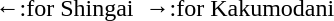<table>
<tr>
<td>←:for Shingai</td>
<td></td>
<td>→:for Kakumodani</td>
</tr>
</table>
